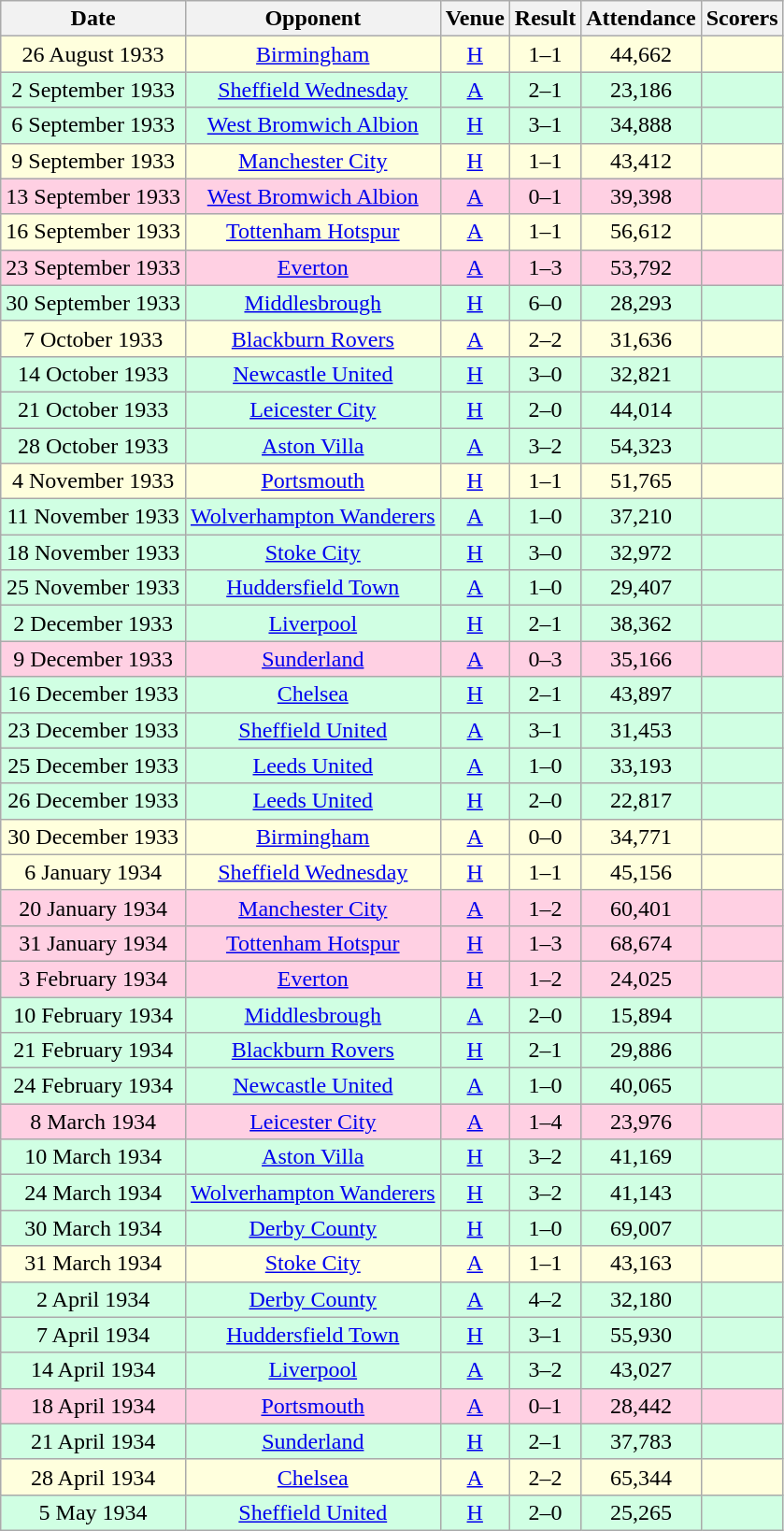<table class="wikitable sortable" style="text-align:center;">
<tr>
<th>Date</th>
<th>Opponent</th>
<th>Venue</th>
<th>Result</th>
<th>Attendance</th>
<th>Scorers</th>
</tr>
<tr style="background:#ffd;">
<td>26 August 1933</td>
<td><a href='#'>Birmingham</a></td>
<td><a href='#'>H</a></td>
<td>1–1</td>
<td>44,662</td>
<td></td>
</tr>
<tr style="background:#d0ffe3;">
<td>2 September 1933</td>
<td><a href='#'>Sheffield Wednesday</a></td>
<td><a href='#'>A</a></td>
<td>2–1</td>
<td>23,186</td>
<td></td>
</tr>
<tr style="background:#d0ffe3;">
<td>6 September 1933</td>
<td><a href='#'>West Bromwich Albion</a></td>
<td><a href='#'>H</a></td>
<td>3–1</td>
<td>34,888</td>
<td></td>
</tr>
<tr style="background:#ffd;">
<td>9 September 1933</td>
<td><a href='#'>Manchester City</a></td>
<td><a href='#'>H</a></td>
<td>1–1</td>
<td>43,412</td>
<td></td>
</tr>
<tr style="background:#ffd0e3;">
<td>13 September 1933</td>
<td><a href='#'>West Bromwich Albion</a></td>
<td><a href='#'>A</a></td>
<td>0–1</td>
<td>39,398</td>
<td></td>
</tr>
<tr style="background:#ffd;">
<td>16 September 1933</td>
<td><a href='#'>Tottenham Hotspur</a></td>
<td><a href='#'>A</a></td>
<td>1–1</td>
<td>56,612</td>
<td></td>
</tr>
<tr style="background:#ffd0e3;">
<td>23 September 1933</td>
<td><a href='#'>Everton</a></td>
<td><a href='#'>A</a></td>
<td>1–3</td>
<td>53,792</td>
<td></td>
</tr>
<tr style="background:#d0ffe3;">
<td>30 September 1933</td>
<td><a href='#'>Middlesbrough</a></td>
<td><a href='#'>H</a></td>
<td>6–0</td>
<td>28,293</td>
<td></td>
</tr>
<tr style="background:#ffd;">
<td>7 October 1933</td>
<td><a href='#'>Blackburn Rovers</a></td>
<td><a href='#'>A</a></td>
<td>2–2</td>
<td>31,636</td>
<td></td>
</tr>
<tr style="background:#d0ffe3;">
<td>14 October 1933</td>
<td><a href='#'>Newcastle United</a></td>
<td><a href='#'>H</a></td>
<td>3–0</td>
<td>32,821</td>
<td></td>
</tr>
<tr style="background:#d0ffe3;">
<td>21 October 1933</td>
<td><a href='#'>Leicester City</a></td>
<td><a href='#'>H</a></td>
<td>2–0</td>
<td>44,014</td>
<td></td>
</tr>
<tr style="background:#d0ffe3;">
<td>28 October 1933</td>
<td><a href='#'>Aston Villa</a></td>
<td><a href='#'>A</a></td>
<td>3–2</td>
<td>54,323</td>
<td></td>
</tr>
<tr style="background:#ffd;">
<td>4 November 1933</td>
<td><a href='#'>Portsmouth</a></td>
<td><a href='#'>H</a></td>
<td>1–1</td>
<td>51,765</td>
<td></td>
</tr>
<tr style="background:#d0ffe3;">
<td>11 November 1933</td>
<td><a href='#'>Wolverhampton Wanderers</a></td>
<td><a href='#'>A</a></td>
<td>1–0</td>
<td>37,210</td>
<td></td>
</tr>
<tr style="background:#d0ffe3;">
<td>18 November 1933</td>
<td><a href='#'>Stoke City</a></td>
<td><a href='#'>H</a></td>
<td>3–0</td>
<td>32,972</td>
<td></td>
</tr>
<tr style="background:#d0ffe3;">
<td>25 November 1933</td>
<td><a href='#'>Huddersfield Town</a></td>
<td><a href='#'>A</a></td>
<td>1–0</td>
<td>29,407</td>
<td></td>
</tr>
<tr style="background:#d0ffe3;">
<td>2 December 1933</td>
<td><a href='#'>Liverpool</a></td>
<td><a href='#'>H</a></td>
<td>2–1</td>
<td>38,362</td>
<td></td>
</tr>
<tr style="background:#ffd0e3;">
<td>9 December 1933</td>
<td><a href='#'>Sunderland</a></td>
<td><a href='#'>A</a></td>
<td>0–3</td>
<td>35,166</td>
<td></td>
</tr>
<tr style="background:#d0ffe3;">
<td>16 December 1933</td>
<td><a href='#'>Chelsea</a></td>
<td><a href='#'>H</a></td>
<td>2–1</td>
<td>43,897</td>
<td></td>
</tr>
<tr style="background:#d0ffe3;">
<td>23 December 1933</td>
<td><a href='#'>Sheffield United</a></td>
<td><a href='#'>A</a></td>
<td>3–1</td>
<td>31,453</td>
<td></td>
</tr>
<tr style="background:#d0ffe3;">
<td>25 December 1933</td>
<td><a href='#'>Leeds United</a></td>
<td><a href='#'>A</a></td>
<td>1–0</td>
<td>33,193</td>
<td></td>
</tr>
<tr style="background:#d0ffe3;">
<td>26 December 1933</td>
<td><a href='#'>Leeds United</a></td>
<td><a href='#'>H</a></td>
<td>2–0</td>
<td>22,817</td>
<td></td>
</tr>
<tr style="background:#ffd;">
<td>30 December 1933</td>
<td><a href='#'>Birmingham</a></td>
<td><a href='#'>A</a></td>
<td>0–0</td>
<td>34,771</td>
<td></td>
</tr>
<tr style="background:#ffd;">
<td>6 January 1934</td>
<td><a href='#'>Sheffield Wednesday</a></td>
<td><a href='#'>H</a></td>
<td>1–1</td>
<td>45,156</td>
<td></td>
</tr>
<tr style="background:#ffd0e3;">
<td>20 January 1934</td>
<td><a href='#'>Manchester City</a></td>
<td><a href='#'>A</a></td>
<td>1–2</td>
<td>60,401</td>
<td></td>
</tr>
<tr style="background:#ffd0e3;">
<td>31 January 1934</td>
<td><a href='#'>Tottenham Hotspur</a></td>
<td><a href='#'>H</a></td>
<td>1–3</td>
<td>68,674</td>
<td></td>
</tr>
<tr style="background:#ffd0e3;">
<td>3 February 1934</td>
<td><a href='#'>Everton</a></td>
<td><a href='#'>H</a></td>
<td>1–2</td>
<td>24,025</td>
<td></td>
</tr>
<tr style="background:#d0ffe3;">
<td>10 February 1934</td>
<td><a href='#'>Middlesbrough</a></td>
<td><a href='#'>A</a></td>
<td>2–0</td>
<td>15,894</td>
<td></td>
</tr>
<tr style="background:#d0ffe3;">
<td>21 February 1934</td>
<td><a href='#'>Blackburn Rovers</a></td>
<td><a href='#'>H</a></td>
<td>2–1</td>
<td>29,886</td>
<td></td>
</tr>
<tr style="background:#d0ffe3;">
<td>24 February 1934</td>
<td><a href='#'>Newcastle United</a></td>
<td><a href='#'>A</a></td>
<td>1–0</td>
<td>40,065</td>
<td></td>
</tr>
<tr style="background:#ffd0e3;">
<td>8 March 1934</td>
<td><a href='#'>Leicester City</a></td>
<td><a href='#'>A</a></td>
<td>1–4</td>
<td>23,976</td>
<td></td>
</tr>
<tr style="background:#d0ffe3;">
<td>10 March 1934</td>
<td><a href='#'>Aston Villa</a></td>
<td><a href='#'>H</a></td>
<td>3–2</td>
<td>41,169</td>
<td></td>
</tr>
<tr style="background:#d0ffe3;">
<td>24 March 1934</td>
<td><a href='#'>Wolverhampton Wanderers</a></td>
<td><a href='#'>H</a></td>
<td>3–2</td>
<td>41,143</td>
<td></td>
</tr>
<tr style="background:#d0ffe3;">
<td>30 March 1934</td>
<td><a href='#'>Derby County</a></td>
<td><a href='#'>H</a></td>
<td>1–0</td>
<td>69,007</td>
<td></td>
</tr>
<tr style="background:#ffd;">
<td>31 March 1934</td>
<td><a href='#'>Stoke City</a></td>
<td><a href='#'>A</a></td>
<td>1–1</td>
<td>43,163</td>
<td></td>
</tr>
<tr style="background:#d0ffe3;">
<td>2 April 1934</td>
<td><a href='#'>Derby County</a></td>
<td><a href='#'>A</a></td>
<td>4–2</td>
<td>32,180</td>
<td></td>
</tr>
<tr style="background:#d0ffe3;">
<td>7 April 1934</td>
<td><a href='#'>Huddersfield Town</a></td>
<td><a href='#'>H</a></td>
<td>3–1</td>
<td>55,930</td>
<td></td>
</tr>
<tr style="background:#d0ffe3;">
<td>14 April 1934</td>
<td><a href='#'>Liverpool</a></td>
<td><a href='#'>A</a></td>
<td>3–2</td>
<td>43,027</td>
<td></td>
</tr>
<tr style="background:#ffd0e3;">
<td>18 April 1934</td>
<td><a href='#'>Portsmouth</a></td>
<td><a href='#'>A</a></td>
<td>0–1</td>
<td>28,442</td>
<td></td>
</tr>
<tr style="background:#d0ffe3;">
<td>21 April 1934</td>
<td><a href='#'>Sunderland</a></td>
<td><a href='#'>H</a></td>
<td>2–1</td>
<td>37,783</td>
<td></td>
</tr>
<tr style="background:#ffd;">
<td>28 April 1934</td>
<td><a href='#'>Chelsea</a></td>
<td><a href='#'>A</a></td>
<td>2–2</td>
<td>65,344</td>
<td></td>
</tr>
<tr style="background:#d0ffe3;">
<td>5 May 1934</td>
<td><a href='#'>Sheffield United</a></td>
<td><a href='#'>H</a></td>
<td>2–0</td>
<td>25,265</td>
<td></td>
</tr>
</table>
